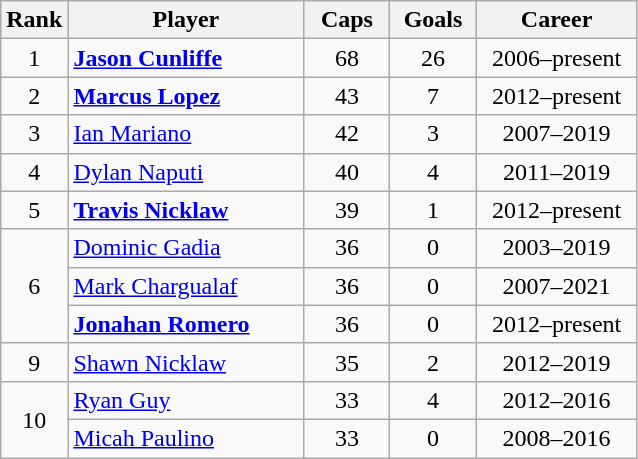<table class="wikitable sortable" style="text-align:center;">
<tr>
<th width=30px>Rank</th>
<th style="width:150px;">Player</th>
<th width=50px>Caps</th>
<th width=50px>Goals</th>
<th style="width:100px;">Career</th>
</tr>
<tr>
<td>1</td>
<td style="text-align: left;"><strong><a href='#'>Jason Cunliffe</a></strong></td>
<td>68</td>
<td>26</td>
<td>2006–present</td>
</tr>
<tr>
<td>2</td>
<td style="text-align: left;"><strong><a href='#'>Marcus Lopez</a></strong></td>
<td>43</td>
<td>7</td>
<td>2012–present</td>
</tr>
<tr>
<td>3</td>
<td style="text-align: left;"><a href='#'>Ian Mariano</a></td>
<td>42</td>
<td>3</td>
<td>2007–2019</td>
</tr>
<tr>
<td>4</td>
<td style="text-align: left;"><a href='#'>Dylan Naputi</a></td>
<td>40</td>
<td>4</td>
<td>2011–2019</td>
</tr>
<tr>
<td>5</td>
<td style="text-align: left;"><strong><a href='#'>Travis Nicklaw</a></strong></td>
<td>39</td>
<td>1</td>
<td>2012–present</td>
</tr>
<tr>
<td rowspan=3>6</td>
<td style="text-align: left;"><a href='#'>Dominic Gadia</a></td>
<td>36</td>
<td>0</td>
<td>2003–2019</td>
</tr>
<tr>
<td style="text-align: left;"><a href='#'>Mark Chargualaf</a></td>
<td>36</td>
<td>0</td>
<td>2007–2021</td>
</tr>
<tr>
<td style="text-align: left;"><strong><a href='#'>Jonahan Romero</a></strong></td>
<td>36</td>
<td>0</td>
<td>2012–present</td>
</tr>
<tr>
<td>9</td>
<td style="text-align: left;"><a href='#'>Shawn Nicklaw</a></td>
<td>35</td>
<td>2</td>
<td>2012–2019</td>
</tr>
<tr>
<td rowspan=2>10</td>
<td style="text-align: left;"><a href='#'>Ryan Guy</a></td>
<td>33</td>
<td>4</td>
<td>2012–2016</td>
</tr>
<tr>
<td style="text-align: left;"><a href='#'>Micah Paulino</a></td>
<td>33</td>
<td>0</td>
<td>2008–2016</td>
</tr>
</table>
